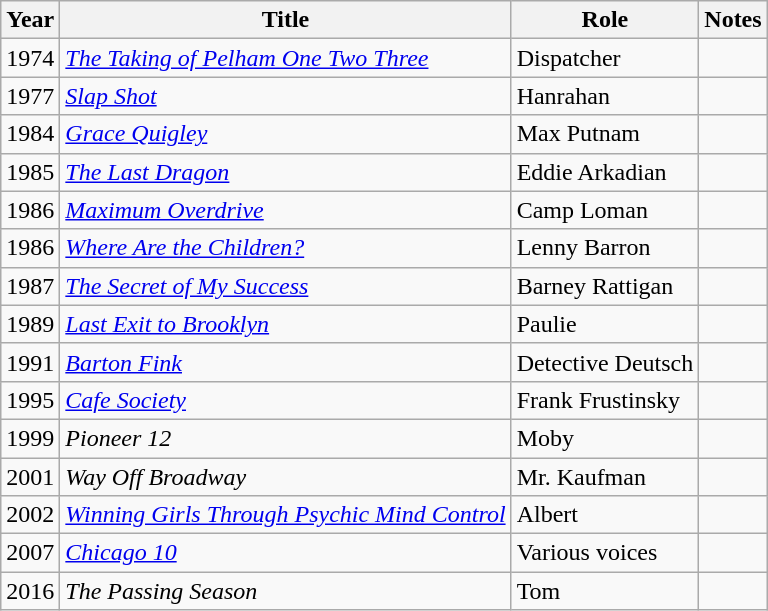<table class="wikitable sortable">
<tr>
<th>Year</th>
<th>Title</th>
<th>Role</th>
<th>Notes</th>
</tr>
<tr>
<td>1974</td>
<td><a href='#'><em>The Taking of Pelham One Two Three</em></a></td>
<td>Dispatcher</td>
<td></td>
</tr>
<tr>
<td>1977</td>
<td><em><a href='#'>Slap Shot</a></em></td>
<td>Hanrahan</td>
<td></td>
</tr>
<tr>
<td>1984</td>
<td><em><a href='#'>Grace Quigley</a></em></td>
<td>Max Putnam</td>
<td></td>
</tr>
<tr>
<td>1985</td>
<td><em><a href='#'>The Last Dragon</a></em></td>
<td>Eddie Arkadian</td>
<td></td>
</tr>
<tr>
<td>1986</td>
<td><em><a href='#'>Maximum Overdrive</a></em></td>
<td>Camp Loman</td>
<td></td>
</tr>
<tr>
<td>1986</td>
<td><em><a href='#'>Where Are the Children?</a></em></td>
<td>Lenny Barron</td>
<td></td>
</tr>
<tr>
<td>1987</td>
<td><a href='#'><em>The Secret of My Success</em></a></td>
<td>Barney Rattigan</td>
<td></td>
</tr>
<tr>
<td>1989</td>
<td><a href='#'><em>Last Exit to Brooklyn</em></a></td>
<td>Paulie</td>
<td></td>
</tr>
<tr>
<td>1991</td>
<td><em><a href='#'>Barton Fink</a></em></td>
<td>Detective Deutsch</td>
<td></td>
</tr>
<tr>
<td>1995</td>
<td><a href='#'><em>Cafe Society</em></a></td>
<td>Frank Frustinsky</td>
<td></td>
</tr>
<tr>
<td>1999</td>
<td><em>Pioneer 12</em></td>
<td>Moby</td>
<td></td>
</tr>
<tr>
<td>2001</td>
<td><em>Way Off Broadway</em></td>
<td>Mr. Kaufman</td>
<td></td>
</tr>
<tr>
<td>2002</td>
<td><em><a href='#'>Winning Girls Through Psychic Mind Control</a></em></td>
<td>Albert</td>
<td></td>
</tr>
<tr>
<td>2007</td>
<td><a href='#'><em>Chicago 10</em></a></td>
<td>Various voices</td>
<td></td>
</tr>
<tr>
<td>2016</td>
<td><em>The Passing Season</em></td>
<td>Tom</td>
<td></td>
</tr>
</table>
